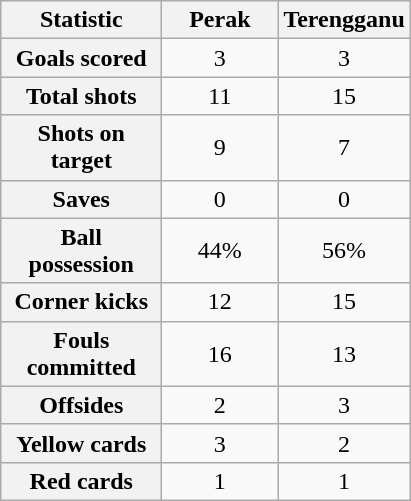<table class="wikitable plainrowheaders" style="text-align:center">
<tr>
<th scope="col" style="width:100px">Statistic</th>
<th scope="col" style="width:70px">Perak</th>
<th scope="col" style="width:70px">Terengganu</th>
</tr>
<tr>
<th scope=row>Goals scored</th>
<td>3</td>
<td>3</td>
</tr>
<tr>
<th scope=row>Total shots</th>
<td>11</td>
<td>15</td>
</tr>
<tr>
<th scope=row>Shots on target</th>
<td>9</td>
<td>7</td>
</tr>
<tr>
<th scope=row>Saves</th>
<td>0</td>
<td>0</td>
</tr>
<tr>
<th scope=row>Ball possession</th>
<td>44%</td>
<td>56%</td>
</tr>
<tr>
<th scope=row>Corner kicks</th>
<td>12</td>
<td>15</td>
</tr>
<tr>
<th scope=row>Fouls committed</th>
<td>16</td>
<td>13</td>
</tr>
<tr>
<th scope=row>Offsides</th>
<td>2</td>
<td>3</td>
</tr>
<tr>
<th scope=row>Yellow cards</th>
<td>3</td>
<td>2</td>
</tr>
<tr>
<th scope=row>Red cards</th>
<td>1</td>
<td>1</td>
</tr>
</table>
